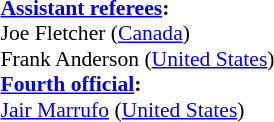<table width=50% style="font-size: 90%">
<tr>
<td><br><strong><a href='#'>Assistant referees</a>:</strong>
<br>Joe Fletcher (<a href='#'>Canada</a>)
<br>Frank Anderson (<a href='#'>United States</a>)
<br><strong><a href='#'>Fourth official</a>:</strong>
<br><a href='#'>Jair Marrufo</a> (<a href='#'>United States</a>)</td>
</tr>
</table>
